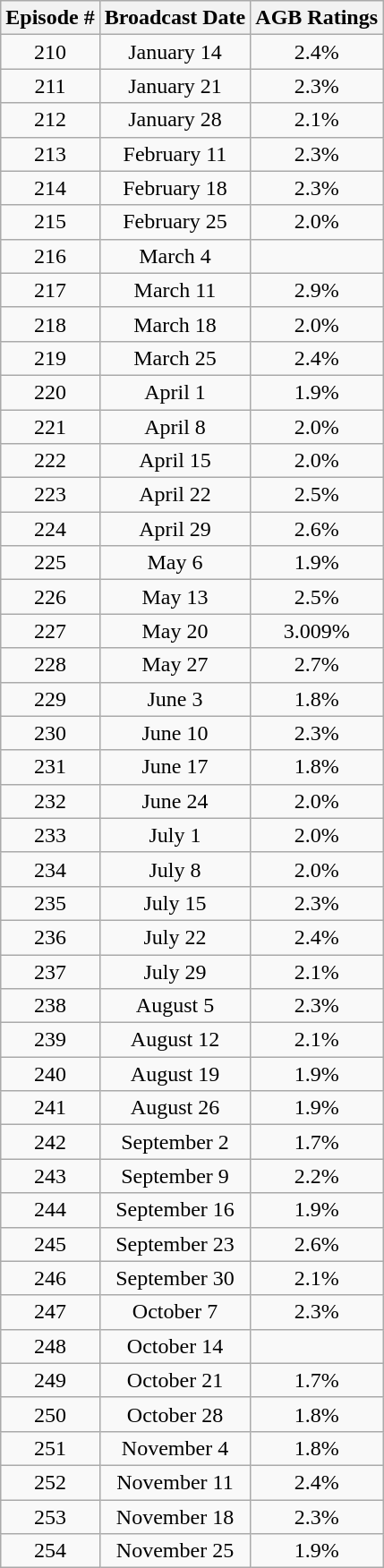<table class="wikitable sortable" style="text-align:center;">
<tr>
<th>Episode #</th>
<th>Broadcast Date</th>
<th>AGB Ratings</th>
</tr>
<tr>
<td>210</td>
<td>January 14</td>
<td>2.4%</td>
</tr>
<tr>
<td>211</td>
<td>January 21</td>
<td>2.3%</td>
</tr>
<tr>
<td>212</td>
<td>January 28</td>
<td>2.1%</td>
</tr>
<tr>
<td>213</td>
<td>February 11</td>
<td>2.3%</td>
</tr>
<tr>
<td>214</td>
<td>February 18</td>
<td>2.3%</td>
</tr>
<tr>
<td>215</td>
<td>February 25</td>
<td>2.0%</td>
</tr>
<tr>
<td>216</td>
<td>March 4</td>
<td></td>
</tr>
<tr>
<td>217</td>
<td>March 11</td>
<td>2.9%</td>
</tr>
<tr>
<td>218</td>
<td>March 18</td>
<td>2.0%</td>
</tr>
<tr>
<td>219</td>
<td>March 25</td>
<td>2.4%</td>
</tr>
<tr>
<td>220</td>
<td>April 1</td>
<td>1.9%</td>
</tr>
<tr>
<td>221</td>
<td>April 8</td>
<td>2.0%</td>
</tr>
<tr>
<td>222</td>
<td>April 15</td>
<td>2.0%</td>
</tr>
<tr>
<td>223</td>
<td>April 22</td>
<td>2.5%</td>
</tr>
<tr>
<td>224</td>
<td>April 29</td>
<td>2.6%</td>
</tr>
<tr>
<td>225</td>
<td>May 6</td>
<td>1.9%</td>
</tr>
<tr>
<td>226</td>
<td>May 13</td>
<td>2.5%</td>
</tr>
<tr>
<td>227</td>
<td>May 20</td>
<td>3.009%</td>
</tr>
<tr>
<td>228</td>
<td>May 27</td>
<td>2.7%</td>
</tr>
<tr>
<td>229</td>
<td>June 3</td>
<td>1.8%</td>
</tr>
<tr>
<td>230</td>
<td>June 10</td>
<td>2.3%</td>
</tr>
<tr>
<td>231</td>
<td>June 17</td>
<td>1.8%</td>
</tr>
<tr>
<td>232</td>
<td>June 24</td>
<td>2.0%</td>
</tr>
<tr>
<td>233</td>
<td>July 1</td>
<td>2.0%</td>
</tr>
<tr>
<td>234</td>
<td>July 8</td>
<td>2.0%</td>
</tr>
<tr>
<td>235</td>
<td>July 15</td>
<td>2.3%</td>
</tr>
<tr>
<td>236</td>
<td>July 22</td>
<td>2.4%</td>
</tr>
<tr>
<td>237</td>
<td>July 29</td>
<td>2.1%</td>
</tr>
<tr>
<td>238</td>
<td>August 5</td>
<td>2.3%</td>
</tr>
<tr>
<td>239</td>
<td>August 12</td>
<td>2.1%</td>
</tr>
<tr>
<td>240</td>
<td>August 19</td>
<td>1.9%</td>
</tr>
<tr>
<td>241</td>
<td>August 26</td>
<td>1.9%</td>
</tr>
<tr>
<td>242</td>
<td>September 2</td>
<td>1.7%</td>
</tr>
<tr>
<td>243</td>
<td>September 9</td>
<td>2.2%</td>
</tr>
<tr>
<td>244</td>
<td>September 16</td>
<td>1.9%</td>
</tr>
<tr>
<td>245</td>
<td>September 23</td>
<td>2.6%</td>
</tr>
<tr>
<td>246</td>
<td>September 30</td>
<td>2.1%</td>
</tr>
<tr>
<td>247</td>
<td>October 7</td>
<td>2.3%</td>
</tr>
<tr>
<td>248</td>
<td>October 14</td>
<td></td>
</tr>
<tr>
<td>249</td>
<td>October 21</td>
<td>1.7%</td>
</tr>
<tr>
<td>250</td>
<td>October 28</td>
<td>1.8%</td>
</tr>
<tr>
<td>251</td>
<td>November 4</td>
<td>1.8%</td>
</tr>
<tr>
<td>252</td>
<td>November 11</td>
<td>2.4%</td>
</tr>
<tr>
<td>253</td>
<td>November 18</td>
<td>2.3%</td>
</tr>
<tr>
<td>254</td>
<td>November 25</td>
<td>1.9%</td>
</tr>
</table>
